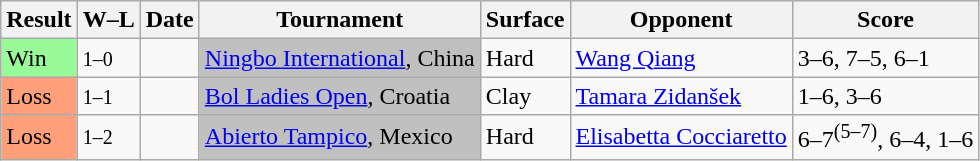<table class="sortable wikitable">
<tr>
<th>Result</th>
<th class=unsortable>W–L</th>
<th>Date</th>
<th>Tournament</th>
<th>Surface</th>
<th>Opponent</th>
<th class=unsortable>Score</th>
</tr>
<tr>
<td bgcolor=98FB98>Win</td>
<td><small>1–0</small></td>
<td><a href='#'></a></td>
<td style=background:silver><a href='#'>Ningbo International</a>, China</td>
<td>Hard</td>
<td> <a href='#'>Wang Qiang</a></td>
<td>3–6, 7–5, 6–1</td>
</tr>
<tr>
<td bgcolor=ffa07a>Loss</td>
<td><small>1–1</small></td>
<td><a href='#'></a></td>
<td style=background:silver><a href='#'>Bol Ladies Open</a>, Croatia</td>
<td>Clay</td>
<td> <a href='#'>Tamara Zidanšek</a></td>
<td>1–6, 3–6</td>
</tr>
<tr>
<td bgcolor=ffa07a>Loss</td>
<td><small>1–2</small></td>
<td><a href='#'></a></td>
<td style=background:silver><a href='#'>Abierto Tampico</a>, Mexico</td>
<td>Hard</td>
<td> <a href='#'>Elisabetta Cocciaretto</a></td>
<td>6–7<sup>(5–7)</sup>, 6–4, 1–6</td>
</tr>
</table>
